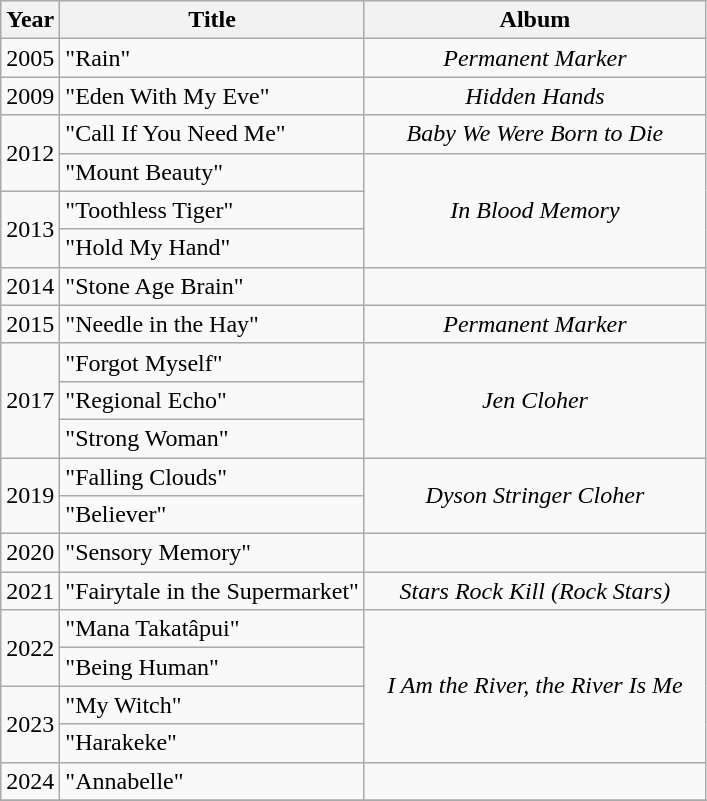<table class="wikitable" style="text-align:center;">
<tr>
<th scope="col">Year</th>
<th scope="col">Title</th>
<th scope="col" width="220">Album</th>
</tr>
<tr>
<td>2005</td>
<td align="left">"Rain"</td>
<td><em>Permanent Marker</em></td>
</tr>
<tr>
<td>2009</td>
<td align="left">"Eden With My Eve"  <br></td>
<td><em>Hidden Hands</em></td>
</tr>
<tr>
<td rowspan="2">2012</td>
<td align="left">"Call If You Need Me" <br></td>
<td><em>Baby We Were Born to Die</em></td>
</tr>
<tr>
<td align="left">"Mount Beauty"</td>
<td rowspan="3"><em>In Blood Memory</em></td>
</tr>
<tr>
<td rowspan="2">2013</td>
<td align="left">"Toothless Tiger"</td>
</tr>
<tr>
<td align="left">"Hold My Hand"</td>
</tr>
<tr>
<td>2014</td>
<td align="left">"Stone Age Brain" <br></td>
<td></td>
</tr>
<tr>
<td>2015</td>
<td align="left">"Needle in the Hay"</td>
<td><em>Permanent Marker</em></td>
</tr>
<tr>
<td rowspan="3">2017</td>
<td align="left">"Forgot Myself"</td>
<td rowspan="3"><em>Jen Cloher</em></td>
</tr>
<tr>
<td align="left">"Regional Echo"</td>
</tr>
<tr>
<td align="left">"Strong Woman"</td>
</tr>
<tr>
<td rowspan="2">2019</td>
<td align="left">"Falling Clouds" <br> </td>
<td rowspan="2"><em>Dyson Stringer Cloher</em></td>
</tr>
<tr>
<td align="left">"Believer" <br> </td>
</tr>
<tr>
<td>2020</td>
<td align="left">"Sensory Memory"<br></td>
<td></td>
</tr>
<tr>
<td>2021</td>
<td align="left">"Fairytale in the Supermarket"<br></td>
<td><em>Stars Rock Kill (Rock Stars)</em></td>
</tr>
<tr>
<td rowspan="2">2022</td>
<td align="left">"Mana Takatâpui"</td>
<td rowspan="4"><em>I Am the River, the River Is Me</em></td>
</tr>
<tr>
<td align="left">"Being Human"</td>
</tr>
<tr>
<td rowspan="2">2023</td>
<td align="left">"My Witch"</td>
</tr>
<tr>
<td align="left">"Harakeke"</td>
</tr>
<tr>
<td>2024</td>
<td align="left">"Annabelle"</td>
<td></td>
</tr>
<tr>
</tr>
</table>
